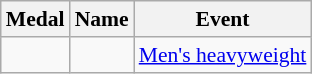<table class="wikitable sortable" style="font-size:90%">
<tr>
<th>Medal</th>
<th>Name</th>
<th>Event</th>
</tr>
<tr>
<td></td>
<td></td>
<td><a href='#'>Men's heavyweight</a></td>
</tr>
</table>
